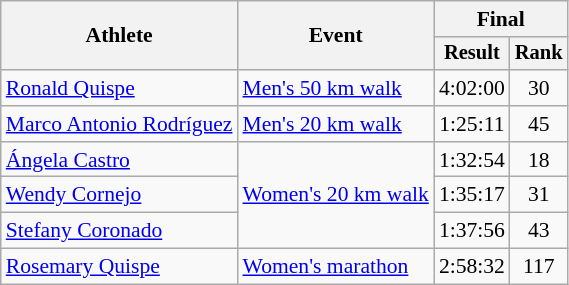<table class="wikitable" style="font-size:90%">
<tr>
<th rowspan="2">Athlete</th>
<th rowspan="2">Event</th>
<th colspan="2">Final</th>
</tr>
<tr style="font-size:95%">
<th>Result</th>
<th>Rank</th>
</tr>
<tr align=center>
<td align=left><a href='#'>Ronald Quispe</a></td>
<td align=left><a href='#'>Men's 50 km walk</a></td>
<td>4:02:00</td>
<td>30</td>
</tr>
<tr align=center>
<td align=left><a href='#'>Marco Antonio Rodríguez</a></td>
<td align=left><a href='#'>Men's 20 km walk</a></td>
<td>1:25:11</td>
<td>45</td>
</tr>
<tr align=center>
<td align=left><a href='#'>Ángela Castro</a></td>
<td align=left rowspan=3><a href='#'>Women's 20 km walk</a></td>
<td>1:32:54</td>
<td>18</td>
</tr>
<tr align=center>
<td align=left><a href='#'>Wendy Cornejo</a></td>
<td>1:35:17</td>
<td>31</td>
</tr>
<tr align=center>
<td align=left><a href='#'>Stefany Coronado</a></td>
<td>1:37:56</td>
<td>43</td>
</tr>
<tr align=center>
<td align=left><a href='#'>Rosemary Quispe</a></td>
<td align=left><a href='#'>Women's marathon</a></td>
<td>2:58:32</td>
<td>117</td>
</tr>
</table>
